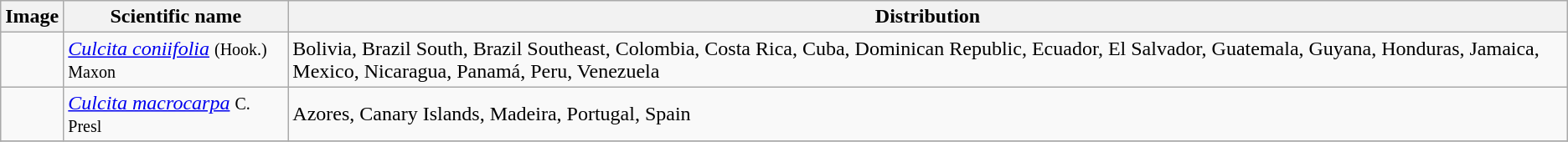<table class="wikitable">
<tr>
<th>Image</th>
<th>Scientific name</th>
<th>Distribution</th>
</tr>
<tr>
<td></td>
<td><em><a href='#'>Culcita coniifolia</a></em> <small>(Hook.) Maxon</small></td>
<td>Bolivia, Brazil South, Brazil Southeast, Colombia, Costa Rica, Cuba, Dominican Republic, Ecuador, El Salvador, Guatemala, Guyana, Honduras, Jamaica, Mexico, Nicaragua, Panamá, Peru, Venezuela</td>
</tr>
<tr>
<td></td>
<td><em><a href='#'>Culcita macrocarpa</a></em> <small>C. Presl</small></td>
<td>Azores, Canary Islands, Madeira, Portugal, Spain</td>
</tr>
<tr>
</tr>
</table>
